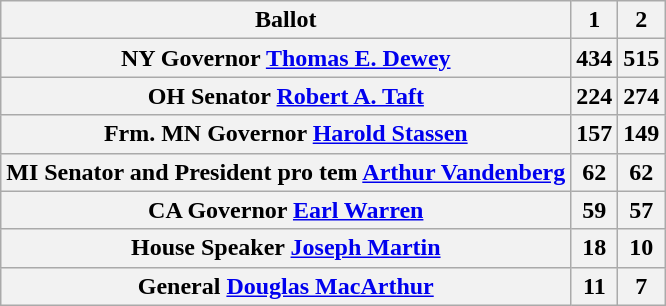<table class="wikitable" style="text-align:left">
<tr>
<th>Ballot</th>
<th>1</th>
<th>2</th>
</tr>
<tr>
<th>NY Governor <a href='#'>Thomas E. Dewey</a></th>
<th>434</th>
<th>515</th>
</tr>
<tr>
<th>OH Senator <a href='#'>Robert A. Taft</a></th>
<th>224</th>
<th>274</th>
</tr>
<tr>
<th>Frm. MN Governor <a href='#'>Harold Stassen</a></th>
<th>157</th>
<th>149</th>
</tr>
<tr>
<th>MI Senator and President pro tem <a href='#'>Arthur Vandenberg</a></th>
<th>62</th>
<th>62</th>
</tr>
<tr>
<th>CA Governor <a href='#'>Earl Warren</a></th>
<th>59</th>
<th>57</th>
</tr>
<tr>
<th>House Speaker <a href='#'>Joseph Martin</a></th>
<th>18</th>
<th>10</th>
</tr>
<tr>
<th>General <a href='#'>Douglas MacArthur</a></th>
<th>11</th>
<th>7</th>
</tr>
</table>
